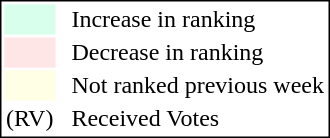<table style="border:1px solid black;">
<tr>
<td style="background:#D8FFEB; width:20px;"></td>
<td> </td>
<td>Increase in ranking</td>
</tr>
<tr>
<td style="background:#FFE6E6; width:20px;"></td>
<td> </td>
<td>Decrease in ranking</td>
</tr>
<tr>
<td style="background:#FFFFE6; width:20px;"></td>
<td> </td>
<td>Not ranked previous week</td>
</tr>
<tr>
<td>(RV)</td>
<td> </td>
<td>Received Votes</td>
</tr>
</table>
